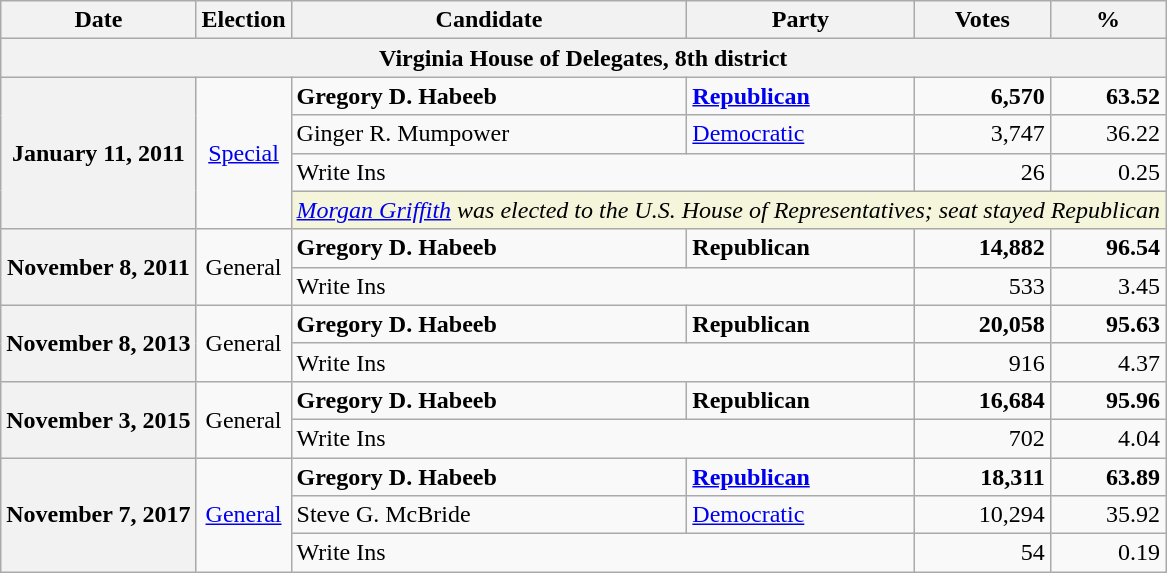<table class="wikitable">
<tr>
<th>Date</th>
<th>Election</th>
<th>Candidate</th>
<th>Party</th>
<th>Votes</th>
<th>%</th>
</tr>
<tr>
<th colspan="6">Virginia House of Delegates, 8th district</th>
</tr>
<tr>
<th rowspan="4">January 11, 2011</th>
<td rowspan="4" align="center"><a href='#'>Special</a></td>
<td><strong>Gregory D. Habeeb</strong></td>
<td><strong><a href='#'>Republican</a></strong></td>
<td align="right"><strong>6,570</strong></td>
<td align="right"><strong>63.52</strong></td>
</tr>
<tr>
<td>Ginger R. Mumpower</td>
<td><a href='#'>Democratic</a></td>
<td align="right">3,747</td>
<td align="right">36.22</td>
</tr>
<tr>
<td colspan="2">Write Ins</td>
<td align="right">26</td>
<td align="right">0.25</td>
</tr>
<tr>
<td colspan="4" style="background:Beige"><em><a href='#'>Morgan Griffith</a> was elected to the U.S. House of Representatives; seat stayed Republican</em></td>
</tr>
<tr>
<th rowspan="2">November 8, 2011</th>
<td rowspan="2" align="center">General</td>
<td><strong>Gregory D. Habeeb</strong></td>
<td><strong>Republican</strong></td>
<td align="right"><strong>14,882</strong></td>
<td align="right"><strong>96.54</strong></td>
</tr>
<tr>
<td colspan="2">Write Ins</td>
<td align="right">533</td>
<td align="right">3.45</td>
</tr>
<tr>
<th rowspan="2">November 8, 2013</th>
<td rowspan="2" align="center">General</td>
<td><strong>Gregory D. Habeeb</strong></td>
<td><strong>Republican</strong></td>
<td align="right"><strong>20,058</strong></td>
<td align="right"><strong>95.63</strong></td>
</tr>
<tr>
<td colspan="2">Write Ins</td>
<td align="right">916</td>
<td align="right">4.37</td>
</tr>
<tr>
<th rowspan="2">November 3, 2015</th>
<td rowspan="2" align="center">General</td>
<td><strong>Gregory D. Habeeb</strong></td>
<td><strong>Republican</strong></td>
<td align="right"><strong>16,684</strong></td>
<td align="right"><strong>95.96</strong></td>
</tr>
<tr>
<td colspan="2">Write Ins</td>
<td align="right">702</td>
<td align="right">4.04</td>
</tr>
<tr>
<th rowspan="4">November 7, 2017 </th>
<td rowspan="4" align="center"><a href='#'>General</a></td>
<td><strong>Gregory D. Habeeb</strong></td>
<td><strong><a href='#'>Republican</a></strong></td>
<td align="right"><strong>18,311</strong></td>
<td align="right"><strong>63.89</strong></td>
</tr>
<tr>
<td>Steve G. McBride</td>
<td><a href='#'>Democratic</a></td>
<td align="right">10,294</td>
<td align="right">35.92</td>
</tr>
<tr>
<td colspan="2">Write Ins</td>
<td align="right">54</td>
<td align="right">0.19</td>
</tr>
</table>
